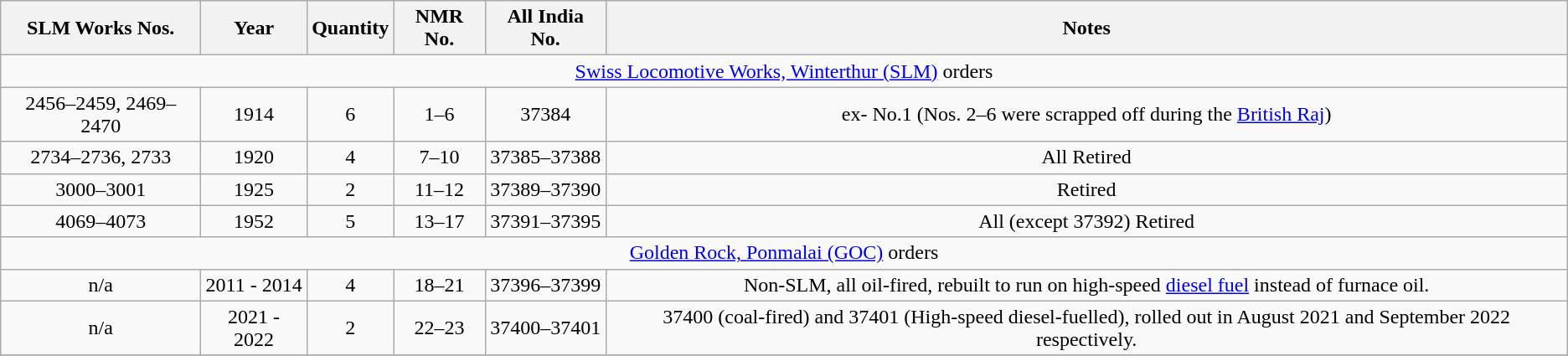<table class=wikitable style=text-align:center>
<tr>
<th>SLM Works Nos.</th>
<th>Year</th>
<th>Quantity</th>
<th>NMR No.</th>
<th>All India No.</th>
<th>Notes</th>
</tr>
<tr>
<td colspan="6"><a href='#'>Swiss Locomotive Works, Winterthur (SLM)</a> orders</td>
</tr>
<tr>
<td>2456–2459, 2469–2470</td>
<td>1914</td>
<td>6</td>
<td>1–6</td>
<td>37384</td>
<td>ex- No.1 (Nos. 2–6 were scrapped off during the <a href='#'>British Raj</a>)</td>
</tr>
<tr>
<td>2734–2736, 2733</td>
<td>1920</td>
<td>4</td>
<td>7–10</td>
<td>37385–37388</td>
<td>All Retired</td>
</tr>
<tr>
<td>3000–3001</td>
<td>1925</td>
<td>2</td>
<td>11–12</td>
<td>37389–37390</td>
<td>Retired</td>
</tr>
<tr>
<td>4069–4073</td>
<td>1952</td>
<td>5</td>
<td>13–17</td>
<td>37391–37395</td>
<td>All (except 37392) Retired</td>
</tr>
<tr>
<td colspan="6"><a href='#'>Golden Rock, Ponmalai (GOC)</a> orders</td>
</tr>
<tr>
<td>n/a</td>
<td>2011 - 2014</td>
<td>4</td>
<td>18–21</td>
<td>37396–37399</td>
<td>Non-SLM, all oil-fired, rebuilt to run on high-speed <a href='#'>diesel fuel</a> instead of furnace oil.</td>
</tr>
<tr>
<td>n/a</td>
<td>2021 - 2022</td>
<td>2</td>
<td>22–23</td>
<td>37400–37401</td>
<td>37400 (coal-fired) and 37401 (High-speed diesel-fuelled), rolled out in August 2021 and September 2022 respectively.</td>
</tr>
<tr>
</tr>
</table>
